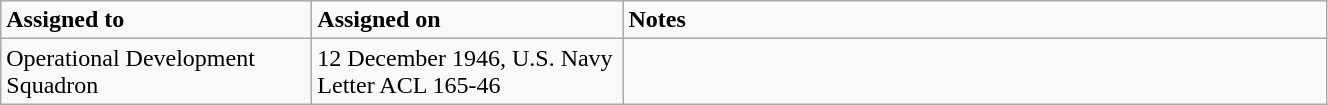<table class="wikitable" style="width: 70%;">
<tr>
<td style="width: 200px;"><strong>Assigned to</strong></td>
<td style="width: 200px;"><strong>Assigned on</strong></td>
<td><strong>Notes</strong></td>
</tr>
<tr>
<td>Operational Development Squadron</td>
<td>12 December 1946, U.S. Navy Letter ACL 165-46</td>
<td></td>
</tr>
</table>
